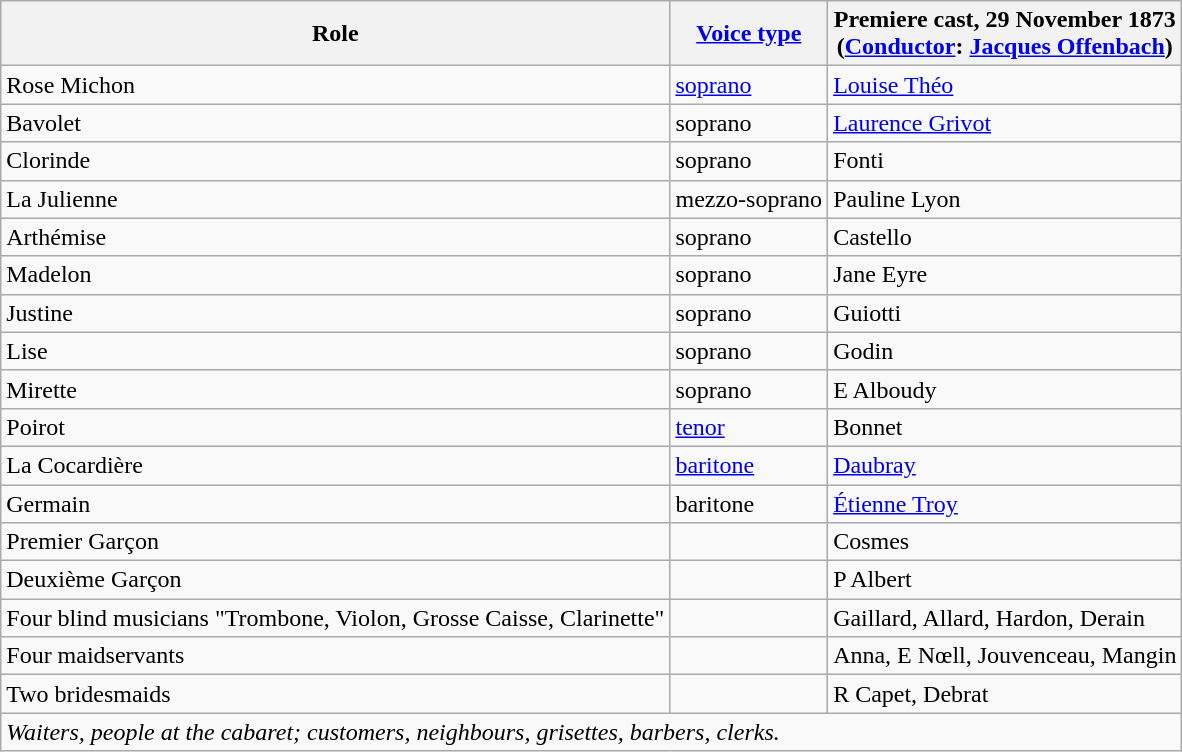<table class="wikitable">
<tr>
<th>Role</th>
<th><a href='#'>Voice type</a></th>
<th>Premiere cast, 29 November 1873<br>(<a href='#'>Conductor</a>: <a href='#'>Jacques Offenbach</a>)</th>
</tr>
<tr>
<td>Rose Michon</td>
<td><a href='#'>soprano</a></td>
<td><a href='#'>Louise Théo</a></td>
</tr>
<tr>
<td>Bavolet</td>
<td>soprano</td>
<td><a href='#'>Laurence Grivot</a></td>
</tr>
<tr>
<td>Clorinde</td>
<td>soprano</td>
<td>Fonti</td>
</tr>
<tr>
<td>La Julienne</td>
<td>mezzo-soprano</td>
<td>Pauline Lyon</td>
</tr>
<tr>
<td>Arthémise</td>
<td>soprano</td>
<td>Castello</td>
</tr>
<tr>
<td>Madelon</td>
<td>soprano</td>
<td>Jane Eyre</td>
</tr>
<tr>
<td>Justine</td>
<td>soprano</td>
<td>Guiotti</td>
</tr>
<tr>
<td>Lise</td>
<td>soprano</td>
<td>Godin</td>
</tr>
<tr>
<td>Mirette</td>
<td>soprano</td>
<td>E Alboudy</td>
</tr>
<tr>
<td>Poirot</td>
<td><a href='#'>tenor</a></td>
<td>Bonnet</td>
</tr>
<tr>
<td>La Cocardière</td>
<td><a href='#'>baritone</a></td>
<td><a href='#'>Daubray</a></td>
</tr>
<tr>
<td>Germain</td>
<td>baritone</td>
<td><a href='#'>Étienne Troy</a></td>
</tr>
<tr>
<td>Premier Garçon</td>
<td></td>
<td>Cosmes</td>
</tr>
<tr>
<td>Deuxième Garçon</td>
<td></td>
<td>P Albert</td>
</tr>
<tr>
<td>Four blind musicians "Trombone, Violon, Grosse Caisse, Clarinette"</td>
<td></td>
<td>Gaillard, Allard, Hardon, Derain</td>
</tr>
<tr>
<td>Four maidservants</td>
<td></td>
<td>Anna, E Nœll, Jouvenceau, Mangin</td>
</tr>
<tr>
<td>Two bridesmaids</td>
<td></td>
<td>R Capet, Debrat</td>
</tr>
<tr>
<td colspan="3"><em>Waiters, people at the cabaret; customers, neighbours, grisettes, barbers, clerks.</em></td>
</tr>
</table>
